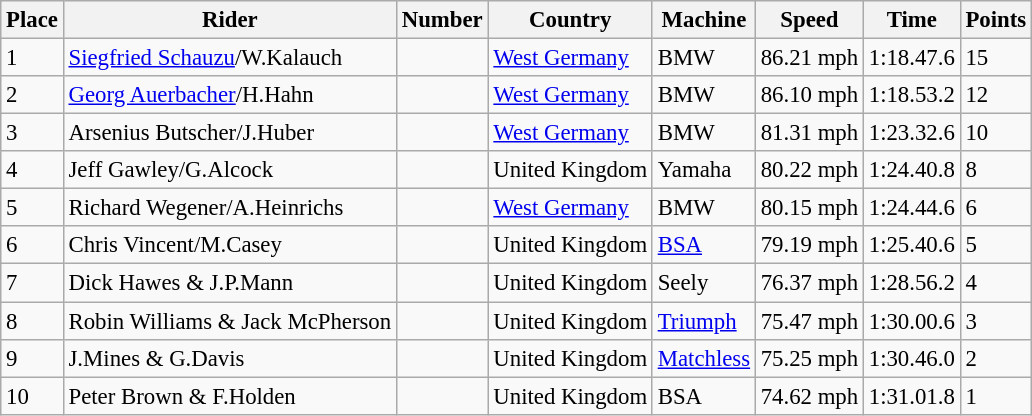<table class="wikitable" style="font-size: 95%;">
<tr>
<th>Place</th>
<th>Rider</th>
<th>Number</th>
<th>Country</th>
<th>Machine</th>
<th>Speed</th>
<th>Time</th>
<th>Points</th>
</tr>
<tr>
<td>1</td>
<td> <a href='#'>Siegfried Schauzu</a>/W.Kalauch</td>
<td></td>
<td><a href='#'>West Germany</a></td>
<td>BMW</td>
<td>86.21 mph</td>
<td>1:18.47.6</td>
<td>15</td>
</tr>
<tr>
<td>2</td>
<td> <a href='#'>Georg Auerbacher</a>/H.Hahn</td>
<td></td>
<td><a href='#'>West Germany</a></td>
<td>BMW</td>
<td>86.10 mph</td>
<td>1:18.53.2</td>
<td>12</td>
</tr>
<tr>
<td>3</td>
<td> Arsenius Butscher/J.Huber</td>
<td></td>
<td><a href='#'>West Germany</a></td>
<td>BMW</td>
<td>81.31 mph</td>
<td>1:23.32.6</td>
<td>10</td>
</tr>
<tr>
<td>4</td>
<td> Jeff Gawley/G.Alcock</td>
<td></td>
<td>United Kingdom</td>
<td>Yamaha</td>
<td>80.22 mph</td>
<td>1:24.40.8</td>
<td>8</td>
</tr>
<tr>
<td>5</td>
<td> Richard Wegener/A.Heinrichs</td>
<td></td>
<td><a href='#'>West Germany</a></td>
<td>BMW</td>
<td>80.15 mph</td>
<td>1:24.44.6</td>
<td>6</td>
</tr>
<tr>
<td>6</td>
<td> Chris Vincent/M.Casey</td>
<td></td>
<td>United Kingdom</td>
<td><a href='#'>BSA</a></td>
<td>79.19 mph</td>
<td>1:25.40.6</td>
<td>5</td>
</tr>
<tr>
<td>7</td>
<td> Dick Hawes & J.P.Mann</td>
<td></td>
<td>United Kingdom</td>
<td>Seely</td>
<td>76.37 mph</td>
<td>1:28.56.2</td>
<td>4</td>
</tr>
<tr>
<td>8</td>
<td> Robin Williams & Jack McPherson</td>
<td></td>
<td>United Kingdom</td>
<td><a href='#'>Triumph</a></td>
<td>75.47 mph</td>
<td>1:30.00.6</td>
<td>3</td>
</tr>
<tr>
<td>9</td>
<td> J.Mines & G.Davis</td>
<td></td>
<td>United Kingdom</td>
<td><a href='#'>Matchless</a></td>
<td>75.25 mph</td>
<td>1:30.46.0</td>
<td>2</td>
</tr>
<tr>
<td>10</td>
<td> Peter Brown & F.Holden</td>
<td></td>
<td>United Kingdom</td>
<td>BSA</td>
<td>74.62 mph</td>
<td>1:31.01.8</td>
<td>1</td>
</tr>
</table>
